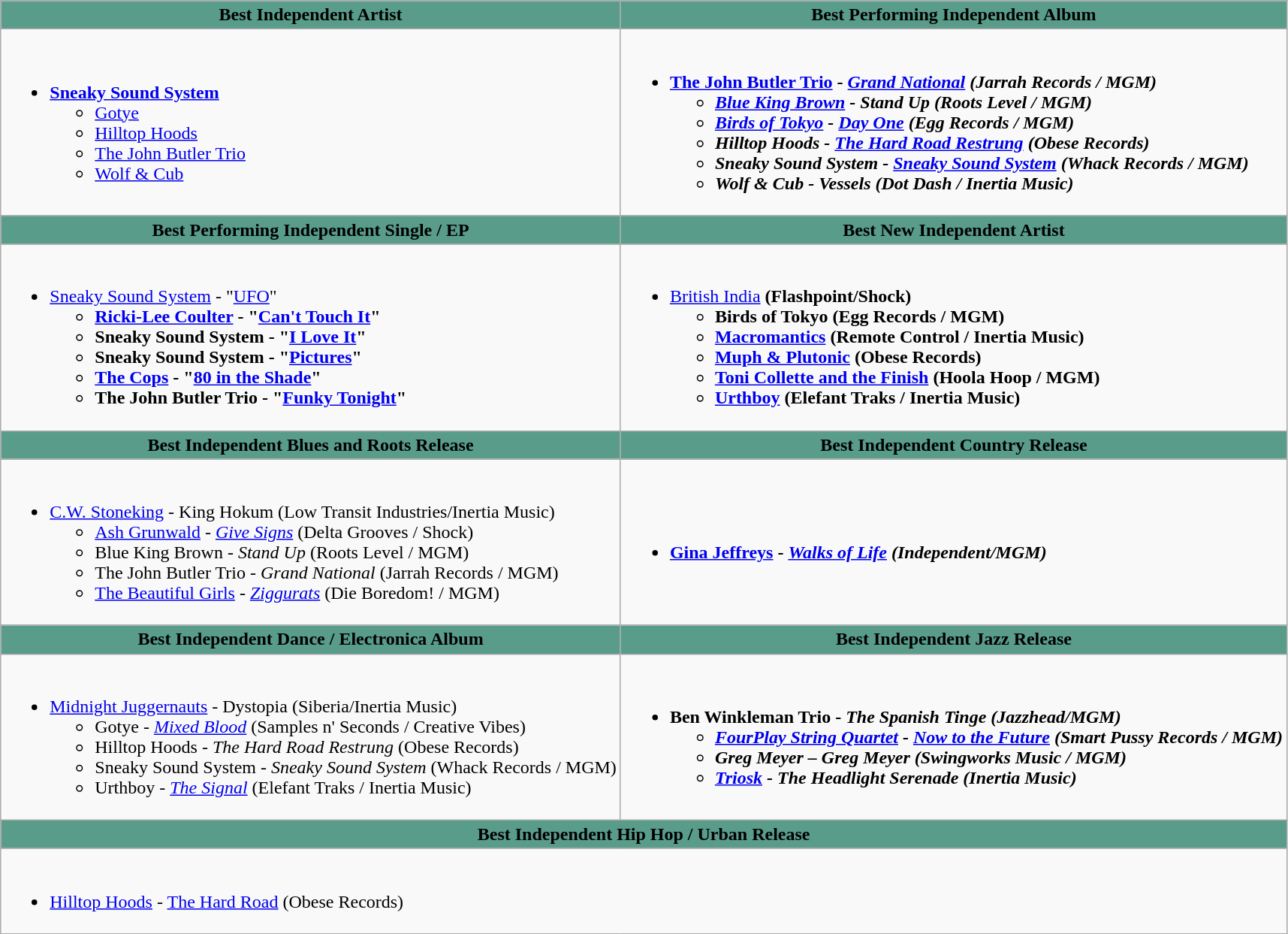<table class=wikitable style="width="150%">
<tr>
<th ! style="background:#589C89; width=;"50%">Best Independent Artist</th>
<th ! style="background:#589C89; width=;"50%">Best Performing Independent Album</th>
</tr>
<tr>
<td><br><ul><li><strong><a href='#'>Sneaky Sound System</a></strong><ul><li><a href='#'>Gotye</a></li><li><a href='#'>Hilltop Hoods</a></li><li><a href='#'>The John Butler Trio</a></li><li><a href='#'>Wolf & Cub</a></li></ul></li></ul></td>
<td><br><ul><li><strong><a href='#'>The John Butler Trio</a> - <em><a href='#'>Grand National</a><strong><em> (Jarrah Records / MGM)<ul><li><a href='#'>Blue King Brown</a> - </em>Stand Up<em> (Roots Level / MGM)</li><li><a href='#'>Birds of Tokyo</a> - </em><a href='#'>Day One</a><em> (Egg Records / MGM)</li><li>Hilltop Hoods - </em><a href='#'>The Hard Road Restrung</a><em> (Obese Records)</li><li>Sneaky Sound System - </em><a href='#'>Sneaky Sound System</a><em> (Whack Records / MGM)</li><li>Wolf & Cub - </em>Vessels<em> (Dot Dash / Inertia Music)</li></ul></li></ul></td>
</tr>
<tr>
<th ! style="background:#589C89; width=;"50%">Best Performing Independent Single / EP</th>
<th ! style="background:#589C89; width=;"50%">Best New Independent Artist</th>
</tr>
<tr>
<td><br><ul><li></strong><a href='#'>Sneaky Sound System</a> - "<a href='#'>UFO</a>"<strong><ul><li><a href='#'>Ricki-Lee Coulter</a> - "<a href='#'>Can't Touch It</a>"</li><li>Sneaky Sound System - "<a href='#'>I Love It</a>"</li><li>Sneaky Sound System - "<a href='#'>Pictures</a>"</li><li><a href='#'>The Cops</a> - "<a href='#'>80 in the Shade</a>"</li><li>The John Butler Trio - "<a href='#'>Funky Tonight</a>"</li></ul></li></ul></td>
<td><br><ul><li></strong><a href='#'>British India</a><strong> (Flashpoint/Shock)<ul><li>Birds of Tokyo (Egg Records / MGM)</li><li><a href='#'>Macromantics</a> (Remote Control / Inertia Music)</li><li><a href='#'>Muph & Plutonic</a> (Obese Records)</li><li><a href='#'>Toni Collette and the Finish</a> (Hoola Hoop / MGM)</li><li><a href='#'>Urthboy</a> (Elefant Traks / Inertia Music)</li></ul></li></ul></td>
</tr>
<tr>
<th ! style="background:#589C89; width=;"50%">Best Independent Blues and Roots Release</th>
<th ! style="background:#589C89; width=;"50%">Best Independent Country Release</th>
</tr>
<tr>
<td><br><ul><li></strong><a href='#'>C.W. Stoneking</a> - </em>King Hokum</em></strong> (Low Transit Industries/Inertia Music)<ul><li><a href='#'>Ash Grunwald</a> - <em><a href='#'>Give Signs</a></em> (Delta Grooves / Shock)</li><li>Blue King Brown - <em>Stand Up</em> (Roots Level / MGM)</li><li>The John Butler Trio - <em>Grand National</em> (Jarrah Records / MGM)</li><li><a href='#'>The Beautiful Girls</a> - <em><a href='#'>Ziggurats</a></em> (Die Boredom! / MGM)</li></ul></li></ul></td>
<td><br><ul><li><strong><a href='#'>Gina Jeffreys</a> - <em><a href='#'>Walks of Life</a><strong><em> (Independent/MGM)</li></ul></td>
</tr>
<tr>
<th ! style="background:#589C89; width=;"50%">Best Independent Dance / Electronica Album</th>
<th ! style="background:#589C89; width=;"50%">Best Independent Jazz Release</th>
</tr>
<tr>
<td><br><ul><li></strong><a href='#'>Midnight Juggernauts</a> - </em>Dystopia</em></strong> (Siberia/Inertia Music)<ul><li>Gotye - <em><a href='#'>Mixed Blood</a></em> (Samples n' Seconds / Creative Vibes)</li><li>Hilltop Hoods - <em>The Hard Road Restrung</em> (Obese Records)</li><li>Sneaky Sound System - <em>Sneaky Sound System</em> (Whack Records / MGM)</li><li>Urthboy - <em><a href='#'>The Signal</a></em> (Elefant Traks / Inertia Music)</li></ul></li></ul></td>
<td><br><ul><li><strong>Ben Winkleman Trio - <em>The Spanish Tinge<strong><em> (Jazzhead/MGM)<ul><li><a href='#'>FourPlay String Quartet</a> - </em><a href='#'>Now to the Future</a><em> (Smart Pussy Records / MGM)</li><li>Greg Meyer – </em>Greg Meyer<em> (Swingworks Music / MGM)</li><li><a href='#'>Triosk</a> - </em>The Headlight Serenade<em> (Inertia Music)</li></ul></li></ul></td>
</tr>
<tr>
<th ! style="background:#589C89; width=;"50%" colspan="2">Best Independent Hip Hop / Urban Release</th>
</tr>
<tr>
<td colspan="2"><br><ul><li></strong><a href='#'>Hilltop Hoods</a> - </em><a href='#'>The Hard Road</a></em></strong> (Obese Records)</li></ul></td>
</tr>
</table>
